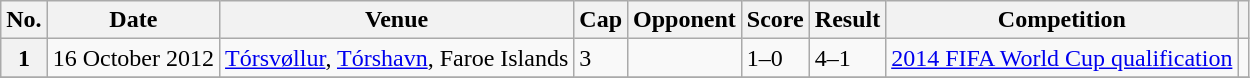<table class="wikitable sortable plainrowheaders">
<tr>
<th scope=col>No.</th>
<th scope=col data-sort-type=date>Date</th>
<th scope=col>Venue</th>
<th scope=col>Cap</th>
<th scope=col>Opponent</th>
<th scope=col>Score</th>
<th scope=col>Result</th>
<th scope=col>Competition</th>
<th scope=col class=unsortable></th>
</tr>
<tr>
<th scope=row>1</th>
<td>16 October 2012</td>
<td><a href='#'>Tórsvøllur</a>, <a href='#'>Tórshavn</a>, Faroe Islands</td>
<td>3</td>
<td></td>
<td>1–0</td>
<td>4–1</td>
<td><a href='#'>2014 FIFA World Cup qualification</a></td>
<td></td>
</tr>
<tr>
</tr>
</table>
